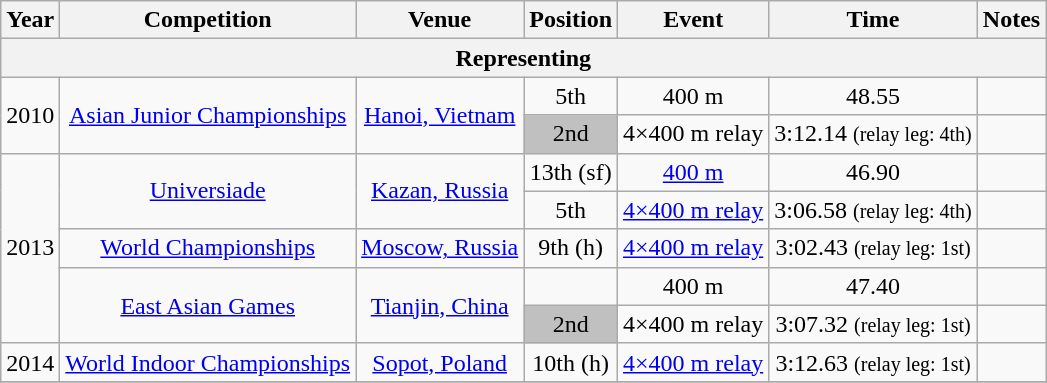<table class="wikitable sortable" style=text-align:center>
<tr>
<th>Year</th>
<th>Competition</th>
<th>Venue</th>
<th>Position</th>
<th>Event</th>
<th>Time</th>
<th>Notes</th>
</tr>
<tr>
<th colspan="7">Representing </th>
</tr>
<tr>
<td rowspan=2>2010</td>
<td rowspan=2><a href='#'>Asian Junior Championships</a></td>
<td rowspan=2><a href='#'>Hanoi, Vietnam</a></td>
<td>5th</td>
<td>400 m</td>
<td>48.55</td>
<td></td>
</tr>
<tr>
<td bgcolor="silver">2nd</td>
<td>4×400 m relay</td>
<td>3:12.14 <small>(relay leg: 4th)</small></td>
<td></td>
</tr>
<tr>
<td rowspan=5>2013</td>
<td rowspan=2><a href='#'>Universiade</a></td>
<td rowspan=2><a href='#'>Kazan, Russia</a></td>
<td>13th (sf)</td>
<td><a href='#'>400 m</a></td>
<td>46.90</td>
<td></td>
</tr>
<tr>
<td>5th</td>
<td><a href='#'>4×400 m relay</a></td>
<td>3:06.58 <small>(relay leg: 4th)</small></td>
<td></td>
</tr>
<tr>
<td><a href='#'>World Championships</a></td>
<td><a href='#'>Moscow, Russia</a></td>
<td>9th (h)</td>
<td><a href='#'>4×400 m relay</a></td>
<td>3:02.43 <small>(relay leg: 1st)</small></td>
<td></td>
</tr>
<tr>
<td rowspan=2><a href='#'>East Asian Games</a></td>
<td rowspan=2><a href='#'>Tianjin, China</a></td>
<td></td>
<td>400 m</td>
<td>47.40</td>
<td></td>
</tr>
<tr>
<td bgcolor="silver">2nd</td>
<td>4×400 m relay</td>
<td>3:07.32 <small>(relay leg: 1st)</small></td>
<td></td>
</tr>
<tr>
<td>2014</td>
<td><a href='#'>World Indoor Championships</a></td>
<td><a href='#'>Sopot, Poland</a></td>
<td>10th (h)</td>
<td><a href='#'>4×400 m relay</a></td>
<td>3:12.63 <small>(relay leg: 1st)</small></td>
<td></td>
</tr>
<tr>
</tr>
</table>
